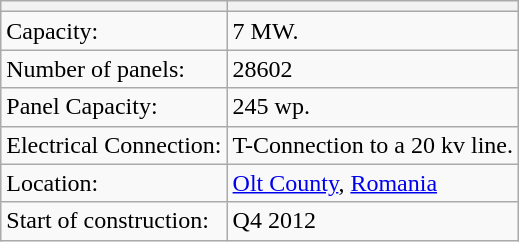<table class="wikitable">
<tr>
<th></th>
<th></th>
</tr>
<tr>
<td>Capacity:</td>
<td>7 MW.</td>
</tr>
<tr>
<td>Number of panels:</td>
<td>28602</td>
</tr>
<tr>
<td>Panel Capacity:</td>
<td>245 wp.</td>
</tr>
<tr>
<td>Electrical Connection:</td>
<td>T-Connection to a 20 kv line.</td>
</tr>
<tr>
<td>Location:</td>
<td><a href='#'>Olt County</a>, <a href='#'>Romania</a></td>
</tr>
<tr>
<td>Start of construction:</td>
<td>Q4 2012</td>
</tr>
</table>
